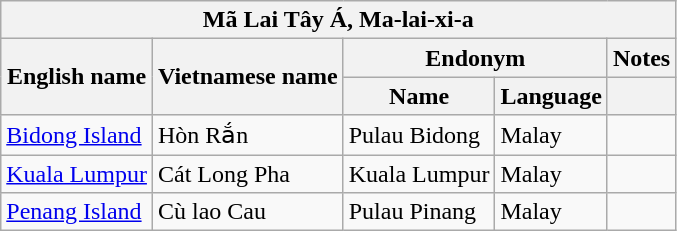<table class="wikitable sortable">
<tr>
<th colspan="5"> Mã Lai Tây Á, Ma-lai-xi-a</th>
</tr>
<tr>
<th rowspan="2">English name</th>
<th rowspan="2">Vietnamese name</th>
<th colspan="2">Endonym</th>
<th>Notes</th>
</tr>
<tr>
<th>Name</th>
<th>Language</th>
<th></th>
</tr>
<tr>
<td><a href='#'>Bidong Island</a></td>
<td>Hòn Rắn</td>
<td>Pulau Bidong</td>
<td>Malay</td>
<td></td>
</tr>
<tr>
<td><a href='#'>Kuala Lumpur</a></td>
<td>Cát Long Pha</td>
<td>Kuala Lumpur</td>
<td>Malay</td>
<td></td>
</tr>
<tr>
<td><a href='#'>Penang Island</a></td>
<td>Cù lao Cau</td>
<td>Pulau Pinang</td>
<td>Malay</td>
<td></td>
</tr>
</table>
